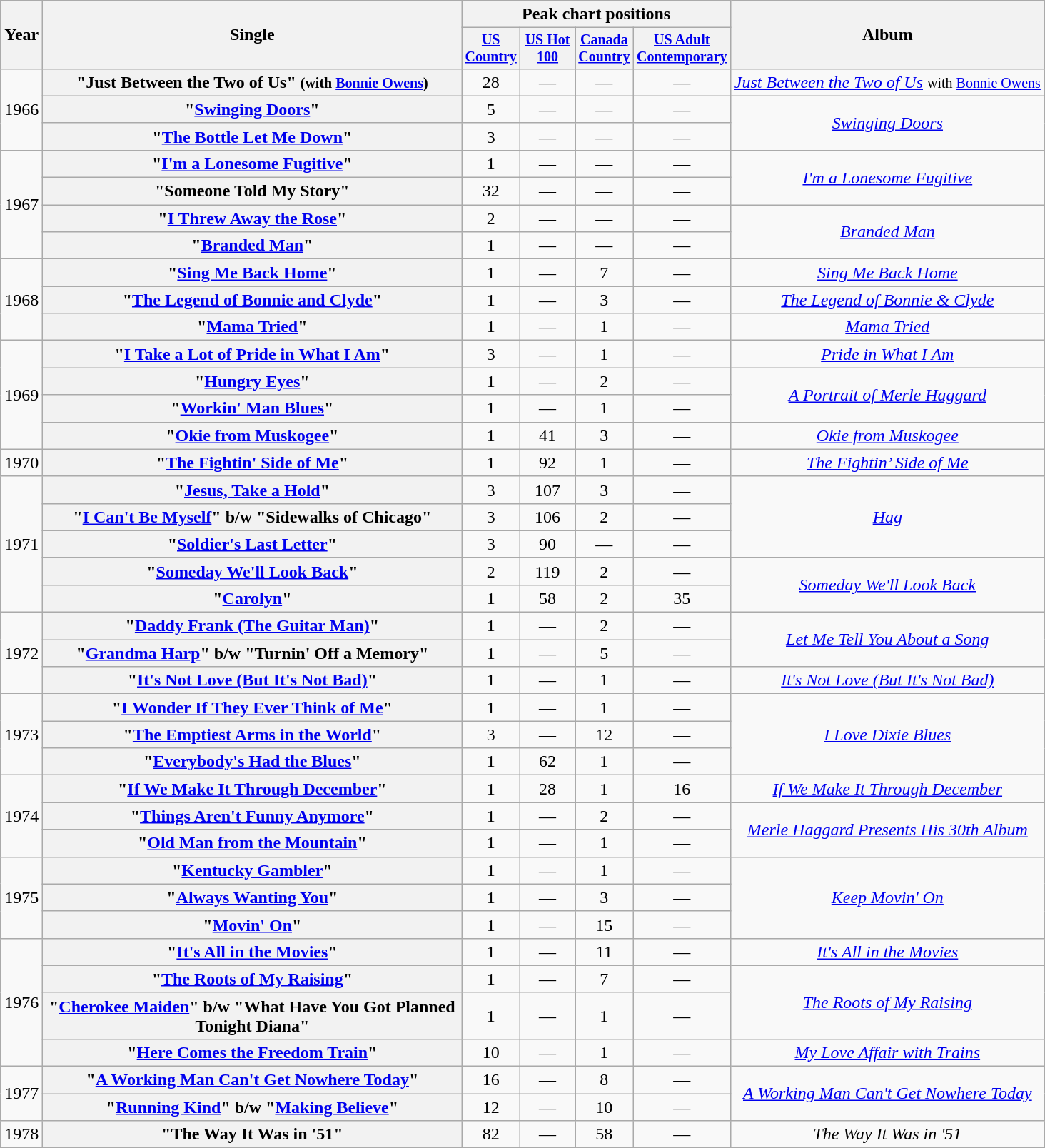<table class="wikitable plainrowheaders" style="text-align:center;">
<tr>
<th rowspan="2">Year</th>
<th rowspan="2" style="width:24em;">Single</th>
<th colspan="4">Peak chart positions</th>
<th rowspan="2">Album</th>
</tr>
<tr style="font-size:smaller;">
<th width="45"><a href='#'>US Country</a></th>
<th width="45"><a href='#'>US Hot 100</a></th>
<th width="45"><a href='#'>Canada Country</a></th>
<th width="45"><a href='#'>US Adult Contemporary</a></th>
</tr>
<tr>
<td rowspan="3">1966</td>
<th scope="row">"Just Between the Two of Us" <small>(with <a href='#'>Bonnie Owens</a>)</small></th>
<td>28</td>
<td>—</td>
<td>—</td>
<td>—</td>
<td><em><a href='#'>Just Between the Two of Us</a></em> <small>with <a href='#'>Bonnie Owens</a></small></td>
</tr>
<tr>
<th scope="row">"<a href='#'>Swinging Doors</a>"</th>
<td>5</td>
<td>—</td>
<td>—</td>
<td>—</td>
<td rowspan="2"><em><a href='#'>Swinging Doors</a></em></td>
</tr>
<tr>
<th scope="row">"<a href='#'>The Bottle Let Me Down</a>"</th>
<td>3</td>
<td>—</td>
<td>—</td>
<td>—</td>
</tr>
<tr>
<td rowspan="4">1967</td>
<th scope="row">"<a href='#'>I'm a Lonesome Fugitive</a>"</th>
<td>1</td>
<td>—</td>
<td>—</td>
<td>—</td>
<td rowspan="2"><em><a href='#'>I'm a Lonesome Fugitive</a></em></td>
</tr>
<tr>
<th scope="row">"Someone Told My Story"</th>
<td>32</td>
<td>—</td>
<td>—</td>
<td>—</td>
</tr>
<tr>
<th scope="row">"<a href='#'>I Threw Away the Rose</a>"</th>
<td>2</td>
<td>—</td>
<td>—</td>
<td>—</td>
<td rowspan="2"><em><a href='#'>Branded Man</a></em></td>
</tr>
<tr>
<th scope="row">"<a href='#'>Branded Man</a>"</th>
<td>1</td>
<td>—</td>
<td>—</td>
<td>—</td>
</tr>
<tr>
<td rowspan="3">1968</td>
<th scope="row">"<a href='#'>Sing Me Back Home</a>"</th>
<td>1</td>
<td>—</td>
<td>7</td>
<td>—</td>
<td><em><a href='#'>Sing Me Back Home</a></em></td>
</tr>
<tr>
<th scope="row">"<a href='#'>The Legend of Bonnie and Clyde</a>"</th>
<td>1</td>
<td>—</td>
<td>3</td>
<td>—</td>
<td><em><a href='#'>The Legend of Bonnie & Clyde</a></em></td>
</tr>
<tr>
<th scope="row">"<a href='#'>Mama Tried</a>"</th>
<td>1</td>
<td>—</td>
<td>1</td>
<td>—</td>
<td><em><a href='#'>Mama Tried</a></em></td>
</tr>
<tr>
<td rowspan="4">1969</td>
<th scope="row">"<a href='#'>I Take a Lot of Pride in What I Am</a>"</th>
<td>3</td>
<td>—</td>
<td>1</td>
<td>—</td>
<td><em><a href='#'>Pride in What I Am</a></em></td>
</tr>
<tr>
<th scope="row">"<a href='#'>Hungry Eyes</a>"</th>
<td>1</td>
<td>—</td>
<td>2</td>
<td>—</td>
<td rowspan="2"><em><a href='#'>A Portrait of Merle Haggard</a></em></td>
</tr>
<tr>
<th scope="row">"<a href='#'>Workin' Man Blues</a>"</th>
<td>1</td>
<td>—</td>
<td>1</td>
<td>—</td>
</tr>
<tr>
<th scope="row">"<a href='#'>Okie from Muskogee</a>"</th>
<td>1</td>
<td>41</td>
<td>3</td>
<td>—</td>
<td><em><a href='#'>Okie from Muskogee</a></em></td>
</tr>
<tr>
<td rowspan="1">1970</td>
<th scope="row">"<a href='#'>The Fightin' Side of Me</a>"</th>
<td>1</td>
<td>92</td>
<td>1</td>
<td>—</td>
<td><em><a href='#'>The Fightin’ Side of Me</a></em></td>
</tr>
<tr>
<td rowspan="5">1971</td>
<th scope="row">"<a href='#'>Jesus, Take a Hold</a>"</th>
<td>3</td>
<td>107</td>
<td>3</td>
<td>—</td>
<td rowspan="3"><em><a href='#'>Hag</a></em></td>
</tr>
<tr>
<th scope="row">"<a href='#'>I Can't Be Myself</a>" b/w "Sidewalks of Chicago"</th>
<td>3</td>
<td>106</td>
<td>2</td>
<td>—</td>
</tr>
<tr>
<th scope="row">"<a href='#'>Soldier's Last Letter</a>"</th>
<td>3</td>
<td>90</td>
<td>—</td>
<td>—</td>
</tr>
<tr>
<th scope="row">"<a href='#'>Someday We'll Look Back</a>"</th>
<td>2</td>
<td>119</td>
<td>2</td>
<td>—</td>
<td rowspan="2"><em><a href='#'>Someday We'll Look Back</a></em></td>
</tr>
<tr>
<th scope="row">"<a href='#'>Carolyn</a>"</th>
<td>1</td>
<td>58</td>
<td>2</td>
<td>35</td>
</tr>
<tr>
<td rowspan="3">1972</td>
<th scope="row">"<a href='#'>Daddy Frank (The Guitar Man)</a>"</th>
<td>1</td>
<td>—</td>
<td>2</td>
<td>—</td>
<td rowspan="2"><em><a href='#'>Let Me Tell You About a Song</a></em></td>
</tr>
<tr>
<th scope="row">"<a href='#'>Grandma Harp</a>" b/w "Turnin' Off a Memory"</th>
<td>1</td>
<td>—</td>
<td>5</td>
<td>—</td>
</tr>
<tr>
<th scope="row">"<a href='#'>It's Not Love (But It's Not Bad)</a>"</th>
<td>1</td>
<td>—</td>
<td>1</td>
<td>—</td>
<td><em><a href='#'>It's Not Love (But It's Not Bad)</a></em></td>
</tr>
<tr>
<td rowspan="3">1973</td>
<th scope="row">"<a href='#'>I Wonder If They Ever Think of Me</a>"</th>
<td>1</td>
<td>—</td>
<td>1</td>
<td>—</td>
<td rowspan="3"><em><a href='#'>I Love Dixie Blues</a></em></td>
</tr>
<tr>
<th scope="row">"<a href='#'>The Emptiest Arms in the World</a>"</th>
<td>3</td>
<td>—</td>
<td>12</td>
<td>—</td>
</tr>
<tr>
<th scope="row">"<a href='#'>Everybody's Had the Blues</a>"</th>
<td>1</td>
<td>62</td>
<td>1</td>
<td>—</td>
</tr>
<tr>
<td rowspan="3">1974</td>
<th scope="row">"<a href='#'>If We Make It Through December</a>"</th>
<td>1</td>
<td>28</td>
<td>1</td>
<td>16</td>
<td><em><a href='#'>If We Make It Through December</a></em></td>
</tr>
<tr>
<th scope="row">"<a href='#'>Things Aren't Funny Anymore</a>"</th>
<td>1</td>
<td>—</td>
<td>2</td>
<td>—</td>
<td rowspan="2"><em><a href='#'>Merle Haggard Presents His 30th Album</a></em></td>
</tr>
<tr>
<th scope="row">"<a href='#'>Old Man from the Mountain</a>"</th>
<td>1</td>
<td>—</td>
<td>1</td>
<td>—</td>
</tr>
<tr>
<td rowspan="3">1975</td>
<th scope="row">"<a href='#'>Kentucky Gambler</a>"</th>
<td>1</td>
<td>—</td>
<td>1</td>
<td>—</td>
<td rowspan="3"><em><a href='#'>Keep Movin' On</a></em></td>
</tr>
<tr>
<th scope="row">"<a href='#'>Always Wanting You</a>"</th>
<td>1</td>
<td>—</td>
<td>3</td>
<td>—</td>
</tr>
<tr>
<th scope="row">"<a href='#'>Movin' On</a>"</th>
<td>1</td>
<td>—</td>
<td>15</td>
<td>—</td>
</tr>
<tr>
<td rowspan="4">1976</td>
<th scope="row">"<a href='#'>It's All in the Movies</a>"</th>
<td>1</td>
<td>—</td>
<td>11</td>
<td>—</td>
<td><em><a href='#'>It's All in the Movies</a></em></td>
</tr>
<tr>
<th scope="row">"<a href='#'>The Roots of My Raising</a>"</th>
<td>1</td>
<td>—</td>
<td>7</td>
<td>—</td>
<td rowspan="2"><em><a href='#'>The Roots of My Raising</a></em></td>
</tr>
<tr>
<th scope="row">"<a href='#'>Cherokee Maiden</a>" b/w "What Have You Got Planned Tonight Diana"</th>
<td>1</td>
<td>—</td>
<td>1</td>
<td>—</td>
</tr>
<tr>
<th scope="row">"<a href='#'>Here Comes the Freedom Train</a>"</th>
<td>10</td>
<td>—</td>
<td>1</td>
<td>—</td>
<td><em><a href='#'>My Love Affair with Trains</a></em></td>
</tr>
<tr>
<td rowspan="2">1977</td>
<th scope="row">"<a href='#'>A Working Man Can't Get Nowhere Today</a>"</th>
<td>16</td>
<td>—</td>
<td>8</td>
<td>—</td>
<td rowspan="2"><em><a href='#'>A Working Man Can't Get Nowhere Today</a></em></td>
</tr>
<tr>
<th scope="row">"<a href='#'>Running Kind</a>" b/w "<a href='#'>Making Believe</a>"</th>
<td>12</td>
<td>—</td>
<td>10</td>
<td>—</td>
</tr>
<tr>
<td rowspan="1">1978</td>
<th scope="row">"The Way It Was in '51"</th>
<td>82</td>
<td>—</td>
<td>58</td>
<td>—</td>
<td><em>The Way It Was in '51</em></td>
</tr>
<tr>
</tr>
</table>
